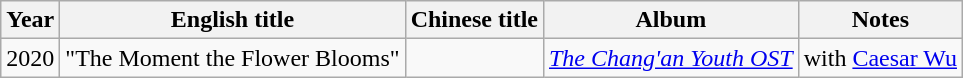<table class="wikitable">
<tr>
<th>Year</th>
<th>English title</th>
<th>Chinese title</th>
<th>Album</th>
<th>Notes</th>
</tr>
<tr>
<td>2020</td>
<td>"The Moment the Flower Blooms"</td>
<td></td>
<td><em><a href='#'>The Chang'an Youth OST</a></em></td>
<td>with <a href='#'>Caesar Wu</a></td>
</tr>
</table>
